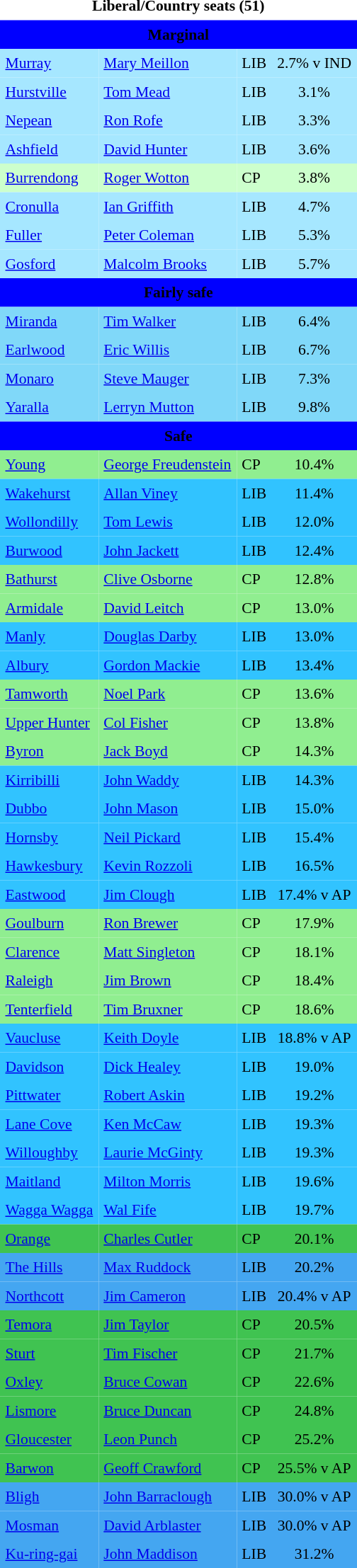<table class="toccolours" cellpadding="5" cellspacing="0" style="float:left; margin-right:.5em; margin-top:.4em; font-size:90%;">
<tr>
<td COLSPAN=4 align="center"><strong>Liberal/Country seats (51)</strong></td>
</tr>
<tr>
<td COLSPAN=4 align="center" bgcolor="Blue"><span><strong>Marginal</strong></span></td>
</tr>
<tr>
<td align="left" bgcolor="A6E7FF"><a href='#'>Murray</a></td>
<td align="left" bgcolor="A6E7FF"><a href='#'>Mary Meillon</a></td>
<td align="left" bgcolor="A6E7FF">LIB</td>
<td align="center" bgcolor="A6E7FF">2.7% v IND</td>
</tr>
<tr>
<td align="left" bgcolor="A6E7FF"><a href='#'>Hurstville</a></td>
<td align="left" bgcolor="A6E7FF"><a href='#'>Tom Mead</a></td>
<td align="left" bgcolor="A6E7FF">LIB</td>
<td align="center" bgcolor="A6E7FF">3.1%</td>
</tr>
<tr>
<td align="left" bgcolor="A6E7FF"><a href='#'>Nepean</a></td>
<td align="left" bgcolor="A6E7FF"><a href='#'>Ron Rofe</a></td>
<td align="left" bgcolor="A6E7FF">LIB</td>
<td align="center" bgcolor="A6E7FF">3.3%</td>
</tr>
<tr>
<td align="left" bgcolor="A6E7FF"><a href='#'>Ashfield</a></td>
<td align="left" bgcolor="A6E7FF"><a href='#'>David Hunter</a></td>
<td align="left" bgcolor="A6E7FF">LIB</td>
<td align="center" bgcolor="A6E7FF">3.6%</td>
</tr>
<tr>
<td align="left" bgcolor="CCFFCC"><a href='#'>Burrendong</a></td>
<td align="left" bgcolor="CCFFCC"><a href='#'>Roger Wotton</a></td>
<td align="left" bgcolor="CCFFCC">CP</td>
<td align="center" bgcolor="CCFFCC">3.8%</td>
</tr>
<tr>
<td align="left" bgcolor="A6E7FF"><a href='#'>Cronulla</a></td>
<td align="left" bgcolor="A6E7FF"><a href='#'>Ian Griffith</a></td>
<td align="left" bgcolor="A6E7FF">LIB</td>
<td align="center" bgcolor="A6E7FF">4.7%</td>
</tr>
<tr>
<td align="left" bgcolor="A6E7FF"><a href='#'>Fuller</a></td>
<td align="left" bgcolor="A6E7FF"><a href='#'>Peter Coleman</a></td>
<td align="left" bgcolor="A6E7FF">LIB</td>
<td align="center" bgcolor="A6E7FF">5.3%</td>
</tr>
<tr>
<td align="left" bgcolor="A6E7FF"><a href='#'>Gosford</a></td>
<td align="left" bgcolor="A6E7FF"><a href='#'>Malcolm Brooks</a></td>
<td align="left" bgcolor="A6E7FF">LIB</td>
<td align="center" bgcolor="A6E7FF">5.7%</td>
</tr>
<tr>
<td COLSPAN=4 align="center" bgcolor="Blue"><span><strong>Fairly safe</strong></span></td>
</tr>
<tr>
<td align="left" bgcolor="80D8F9"><a href='#'>Miranda</a></td>
<td align="left" bgcolor="80D8F9"><a href='#'>Tim Walker</a></td>
<td align="left" bgcolor="80D8F9">LIB</td>
<td align="center" bgcolor="80D8F9">6.4%</td>
</tr>
<tr>
<td align="left" bgcolor="80D8F9"><a href='#'>Earlwood</a></td>
<td align="left" bgcolor="80D8F9"><a href='#'>Eric Willis</a></td>
<td align="left" bgcolor="80D8F9">LIB</td>
<td align="center" bgcolor="80D8F9">6.7%</td>
</tr>
<tr>
<td align="left" bgcolor="80D8F9"><a href='#'>Monaro</a></td>
<td align="left" bgcolor="80D8F9"><a href='#'>Steve Mauger</a></td>
<td align="left" bgcolor="80D8F9">LIB</td>
<td align="center" bgcolor="80D8F9">7.3%</td>
</tr>
<tr>
<td align="left" bgcolor="80D8F9"><a href='#'>Yaralla</a></td>
<td align="left" bgcolor="80D8F9"><a href='#'>Lerryn Mutton</a></td>
<td align="left" bgcolor="80D8F9">LIB</td>
<td align="center" bgcolor="80D8F9">9.8%</td>
</tr>
<tr>
<td COLSPAN=4 align="center" bgcolor="Blue"><span><strong>Safe</strong></span></td>
</tr>
<tr>
<td align="left" bgcolor="90EE90"><a href='#'>Young</a></td>
<td align="left" bgcolor="90EE90"><a href='#'>George Freudenstein</a></td>
<td align="left" bgcolor="90EE90">CP</td>
<td align="center" bgcolor="90EE90">10.4%</td>
</tr>
<tr>
<td align="left" bgcolor="31C3FF"><a href='#'>Wakehurst</a></td>
<td align="left" bgcolor="31C3FF"><a href='#'>Allan Viney</a></td>
<td align="left" bgcolor="31C3FF">LIB</td>
<td align="center" bgcolor="31C3FF">11.4%</td>
</tr>
<tr>
<td align="left" bgcolor="31C3FF"><a href='#'>Wollondilly</a></td>
<td align="left" bgcolor="31C3FF"><a href='#'>Tom Lewis</a></td>
<td align="left" bgcolor="31C3FF">LIB</td>
<td align="center" bgcolor="31C3FF">12.0%</td>
</tr>
<tr>
<td align="left" bgcolor="31C3FF"><a href='#'>Burwood</a></td>
<td align="left" bgcolor="31C3FF"><a href='#'>John Jackett</a></td>
<td align="left" bgcolor="31C3FF">LIB</td>
<td align="center" bgcolor="31C3FF">12.4%</td>
</tr>
<tr>
<td align="left" bgcolor="90EE90"><a href='#'>Bathurst</a></td>
<td align="left" bgcolor="90EE90"><a href='#'>Clive Osborne</a></td>
<td align="left" bgcolor="90EE90">CP</td>
<td align="center" bgcolor="90EE90">12.8%</td>
</tr>
<tr>
<td align="left" bgcolor="90EE90"><a href='#'>Armidale</a></td>
<td align="left" bgcolor="90EE90"><a href='#'>David Leitch</a></td>
<td align="left" bgcolor="90EE90">CP</td>
<td align="center" bgcolor="90EE90">13.0%</td>
</tr>
<tr>
<td align="left" bgcolor="31C3FF"><a href='#'>Manly</a></td>
<td align="left" bgcolor="31C3FF"><a href='#'>Douglas Darby</a></td>
<td align="left" bgcolor="31C3FF">LIB</td>
<td align="center" bgcolor="31C3FF">13.0%</td>
</tr>
<tr>
<td align="left" bgcolor="31C3FF"><a href='#'>Albury</a></td>
<td align="left" bgcolor="31C3FF"><a href='#'>Gordon Mackie</a></td>
<td align="left" bgcolor="31C3FF">LIB</td>
<td align="center" bgcolor="31C3FF">13.4%</td>
</tr>
<tr>
<td align="left" bgcolor="90EE90"><a href='#'>Tamworth</a></td>
<td align="left" bgcolor="90EE90"><a href='#'>Noel Park</a></td>
<td align="left" bgcolor="90EE90">CP</td>
<td align="center" bgcolor="90EE90">13.6%</td>
</tr>
<tr>
<td align="left" bgcolor="90EE90"><a href='#'>Upper Hunter</a></td>
<td align="left" bgcolor="90EE90"><a href='#'>Col Fisher</a></td>
<td align="left" bgcolor="90EE90">CP</td>
<td align="center" bgcolor="90EE90">13.8%</td>
</tr>
<tr>
<td align="left" bgcolor="90EE90"><a href='#'>Byron</a></td>
<td align="left" bgcolor="90EE90"><a href='#'>Jack Boyd</a></td>
<td align="left" bgcolor="90EE90">CP</td>
<td align="center" bgcolor="90EE90">14.3%</td>
</tr>
<tr>
<td align="left" bgcolor="31C3FF"><a href='#'>Kirribilli</a></td>
<td align="left" bgcolor="31C3FF"><a href='#'>John Waddy</a></td>
<td align="left" bgcolor="31C3FF">LIB</td>
<td align="center" bgcolor="31C3FF">14.3%</td>
</tr>
<tr>
<td align="left" bgcolor="31C3FF"><a href='#'>Dubbo</a></td>
<td align="left" bgcolor="31C3FF"><a href='#'>John Mason</a></td>
<td align="left" bgcolor="31C3FF">LIB</td>
<td align="center" bgcolor="31C3FF">15.0%</td>
</tr>
<tr>
<td align="left" bgcolor="31C3FF"><a href='#'>Hornsby</a></td>
<td align="left" bgcolor="31C3FF"><a href='#'>Neil Pickard</a></td>
<td align="left" bgcolor="31C3FF">LIB</td>
<td align="center" bgcolor="31C3FF">15.4%</td>
</tr>
<tr>
<td align="left" bgcolor="31C3FF"><a href='#'>Hawkesbury</a></td>
<td align="left" bgcolor="31C3FF"><a href='#'>Kevin Rozzoli</a></td>
<td align="left" bgcolor="31C3FF">LIB</td>
<td align="center" bgcolor="31C3FF">16.5%</td>
</tr>
<tr>
<td align="left" bgcolor="31C3FF"><a href='#'>Eastwood</a></td>
<td align="left" bgcolor="31C3FF"><a href='#'>Jim Clough</a></td>
<td align="left" bgcolor="31C3FF">LIB</td>
<td align="center" bgcolor="31C3FF">17.4% v AP</td>
</tr>
<tr>
<td align="left" bgcolor="90EE90"><a href='#'>Goulburn</a></td>
<td align="left" bgcolor="90EE90"><a href='#'>Ron Brewer</a></td>
<td align="left" bgcolor="90EE90">CP</td>
<td align="center" bgcolor="90EE90">17.9%</td>
</tr>
<tr>
<td align="left" bgcolor="90EE90"><a href='#'>Clarence</a></td>
<td align="left" bgcolor="90EE90"><a href='#'>Matt Singleton</a></td>
<td align="left" bgcolor="90EE90">CP</td>
<td align="center" bgcolor="90EE90">18.1%</td>
</tr>
<tr>
<td align="left" bgcolor="90EE90"><a href='#'>Raleigh</a></td>
<td align="left" bgcolor="90EE90"><a href='#'>Jim Brown</a></td>
<td align="left" bgcolor="90EE90">CP</td>
<td align="center" bgcolor="90EE90">18.4%</td>
</tr>
<tr>
<td align="left" bgcolor="90EE90"><a href='#'>Tenterfield</a></td>
<td align="left" bgcolor="90EE90"><a href='#'>Tim Bruxner</a></td>
<td align="left" bgcolor="90EE90">CP</td>
<td align="center" bgcolor="90EE90">18.6%</td>
</tr>
<tr>
<td align="left" bgcolor="31C3FF"><a href='#'>Vaucluse</a></td>
<td align="left" bgcolor="31C3FF"><a href='#'>Keith Doyle</a></td>
<td align="left" bgcolor="31C3FF">LIB</td>
<td align="center" bgcolor="31C3FF">18.8% v AP</td>
</tr>
<tr>
<td align="left" bgcolor="31C3FF"><a href='#'>Davidson</a></td>
<td align="left" bgcolor="31C3FF"><a href='#'>Dick Healey</a></td>
<td align="left" bgcolor="31C3FF">LIB</td>
<td align="center" bgcolor="31C3FF">19.0%</td>
</tr>
<tr>
<td align="left" bgcolor="31C3FF"><a href='#'>Pittwater</a></td>
<td align="left" bgcolor="31C3FF"><a href='#'>Robert Askin</a></td>
<td align="left" bgcolor="31C3FF">LIB</td>
<td align="center" bgcolor="31C3FF">19.2%</td>
</tr>
<tr>
<td align="left" bgcolor="31C3FF"><a href='#'>Lane Cove</a></td>
<td align="left" bgcolor="31C3FF"><a href='#'>Ken McCaw</a></td>
<td align="left" bgcolor="31C3FF">LIB</td>
<td align="center" bgcolor="31C3FF">19.3%</td>
</tr>
<tr>
<td align="left" bgcolor="31C3FF"><a href='#'>Willoughby</a></td>
<td align="left" bgcolor="31C3FF"><a href='#'>Laurie McGinty</a></td>
<td align="left" bgcolor="31C3FF">LIB</td>
<td align="center" bgcolor="31C3FF">19.3%</td>
</tr>
<tr>
<td align="left" bgcolor="31C3FF"><a href='#'>Maitland</a></td>
<td align="left" bgcolor="31C3FF"><a href='#'>Milton Morris</a></td>
<td align="left" bgcolor="31C3FF">LIB</td>
<td align="center" bgcolor="31C3FF">19.6%</td>
</tr>
<tr>
<td align="left" bgcolor="31C3FF"><a href='#'>Wagga Wagga</a></td>
<td align="left" bgcolor="31C3FF"><a href='#'>Wal Fife</a></td>
<td align="left" bgcolor="31C3FF">LIB</td>
<td align="center" bgcolor="31C3FF">19.7%</td>
</tr>
<tr>
<td align="left" bgcolor="40C351"><a href='#'>Orange</a></td>
<td align="left" bgcolor="40C351"><a href='#'>Charles Cutler</a></td>
<td align="left" bgcolor="40C351">CP</td>
<td align="center" bgcolor="40C351">20.1%</td>
</tr>
<tr>
<td align="left" bgcolor="44A6F1"><a href='#'>The Hills</a></td>
<td align="left" bgcolor="44A6F1"><a href='#'>Max Ruddock</a></td>
<td align="left" bgcolor="44A6F1">LIB</td>
<td align="center" bgcolor="44A6F1">20.2%</td>
</tr>
<tr>
<td align="left" bgcolor="44A6F1"><a href='#'>Northcott</a></td>
<td align="left" bgcolor="44A6F1"><a href='#'>Jim Cameron</a></td>
<td align="left" bgcolor="44A6F1">LIB</td>
<td align="center" bgcolor="44A6F1">20.4% v AP</td>
</tr>
<tr>
<td align="left" bgcolor="40C351"><a href='#'>Temora</a></td>
<td align="left" bgcolor="40C351"><a href='#'>Jim Taylor</a></td>
<td align="left" bgcolor="40C351">CP</td>
<td align="center" bgcolor="40C351">20.5%</td>
</tr>
<tr>
<td align="left" bgcolor="40C351"><a href='#'>Sturt</a></td>
<td align="left" bgcolor="40C351"><a href='#'>Tim Fischer</a></td>
<td align="left" bgcolor="40C351">CP</td>
<td align="center" bgcolor="40C351">21.7%</td>
</tr>
<tr>
<td align="left" bgcolor="40C351"><a href='#'>Oxley</a></td>
<td align="left" bgcolor="40C351"><a href='#'>Bruce Cowan</a></td>
<td align="left" bgcolor="40C351">CP</td>
<td align="center" bgcolor="40C351">22.6%</td>
</tr>
<tr>
<td align="left" bgcolor="40C351"><a href='#'>Lismore</a></td>
<td align="left" bgcolor="40C351"><a href='#'>Bruce Duncan</a></td>
<td align="left" bgcolor="40C351">CP</td>
<td align="center" bgcolor="40C351">24.8%</td>
</tr>
<tr>
<td align="left" bgcolor="40C351"><a href='#'>Gloucester</a></td>
<td align="left" bgcolor="40C351"><a href='#'>Leon Punch</a></td>
<td align="left" bgcolor="40C351">CP</td>
<td align="center" bgcolor="40C351">25.2%</td>
</tr>
<tr>
<td align="left" bgcolor="40C351"><a href='#'>Barwon</a></td>
<td align="left" bgcolor="40C351"><a href='#'>Geoff Crawford</a></td>
<td align="left" bgcolor="40C351">CP</td>
<td align="center" bgcolor="40C351">25.5% v AP</td>
</tr>
<tr>
<td align="left" bgcolor="44A6F1"><a href='#'>Bligh</a></td>
<td align="left" bgcolor="44A6F1"><a href='#'>John Barraclough</a></td>
<td align="left" bgcolor="44A6F1">LIB</td>
<td align="center" bgcolor="44A6F1">30.0% v AP</td>
</tr>
<tr>
<td align="left" bgcolor="44A6F1"><a href='#'>Mosman</a></td>
<td align="left" bgcolor="44A6F1"><a href='#'>David Arblaster</a></td>
<td align="left" bgcolor="44A6F1">LIB</td>
<td align="center" bgcolor="44A6F1">30.0% v AP</td>
</tr>
<tr>
<td align="left" bgcolor="44A6F1"><a href='#'>Ku-ring-gai</a></td>
<td align="left" bgcolor="44A6F1"><a href='#'>John Maddison</a></td>
<td align="left" bgcolor="44A6F1">LIB</td>
<td align="center" bgcolor="44A6F1">31.2%</td>
</tr>
<tr>
</tr>
</table>
